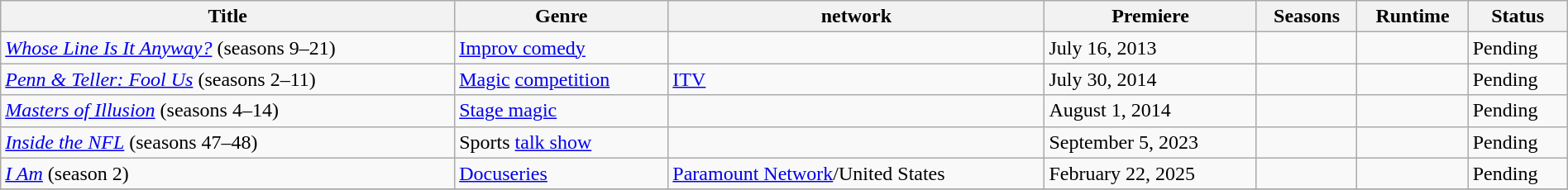<table class="wikitable sortable" style="width:100%;">
<tr>
<th>Title</th>
<th>Genre</th>
<th> network</th>
<th>Premiere</th>
<th>Seasons</th>
<th>Runtime</th>
<th>Status</th>
</tr>
<tr>
<td><em><a href='#'>Whose Line Is It Anyway?</a></em> (seasons 9–21)</td>
<td><a href='#'>Improv comedy</a></td>
<td></td>
<td>July 16, 2013</td>
<td></td>
<td></td>
<td>Pending</td>
</tr>
<tr>
<td><em><a href='#'>Penn & Teller: Fool Us</a></em> (seasons 2–11)</td>
<td><a href='#'>Magic</a> <a href='#'>competition</a></td>
<td><a href='#'>ITV</a></td>
<td>July 30, 2014</td>
<td></td>
<td></td>
<td>Pending</td>
</tr>
<tr>
<td><em><a href='#'>Masters of Illusion</a></em> (seasons 4–14)</td>
<td><a href='#'>Stage magic</a></td>
<td></td>
<td>August 1, 2014</td>
<td></td>
<td></td>
<td>Pending</td>
</tr>
<tr>
<td><em><a href='#'>Inside the NFL</a></em> (seasons 47–48)</td>
<td>Sports <a href='#'>talk show</a></td>
<td></td>
<td>September 5, 2023</td>
<td></td>
<td></td>
<td>Pending</td>
</tr>
<tr>
<td><em><a href='#'>I Am</a></em> (season 2)</td>
<td><a href='#'>Docuseries</a></td>
<td><a href='#'>Paramount Network</a>/United States</td>
<td>February 22, 2025</td>
<td></td>
<td></td>
<td>Pending</td>
</tr>
<tr>
</tr>
</table>
